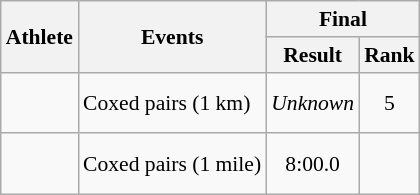<table class=wikitable style="font-size:90%">
<tr>
<th rowspan="2">Athlete</th>
<th rowspan="2">Events</th>
<th colspan="2">Final</th>
</tr>
<tr>
<th>Result</th>
<th>Rank</th>
</tr>
<tr>
<td><br><br></td>
<td>Coxed pairs (1 km)</td>
<td align="center"><em>Unknown</em></td>
<td align="center">5</td>
</tr>
<tr>
<td><br><br></td>
<td>Coxed pairs (1 mile)</td>
<td align="center">8:00.0</td>
<td align="center"></td>
</tr>
</table>
